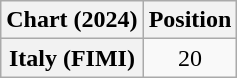<table class="wikitable sortable plainrowheaders" style="text-align:center">
<tr>
<th scope="col">Chart (2024)</th>
<th scope="col">Position</th>
</tr>
<tr>
<th scope="row">Italy (FIMI)</th>
<td>20</td>
</tr>
</table>
